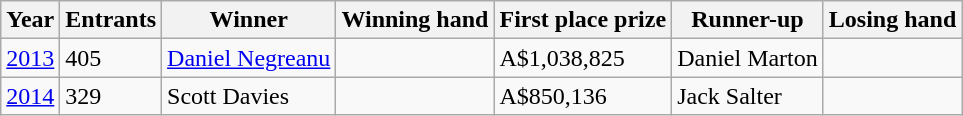<table class="wikitable sortable">
<tr>
<th>Year</th>
<th>Entrants</th>
<th>Winner</th>
<th>Winning hand</th>
<th>First place prize</th>
<th>Runner-up</th>
<th>Losing hand</th>
</tr>
<tr>
<td><a href='#'>2013</a></td>
<td>405</td>
<td> <a href='#'>Daniel Negreanu</a></td>
<td></td>
<td>A$1,038,825</td>
<td> Daniel Marton</td>
<td></td>
</tr>
<tr>
<td><a href='#'>2014</a></td>
<td>329</td>
<td> Scott Davies</td>
<td></td>
<td>A$850,136</td>
<td> Jack Salter</td>
<td></td>
</tr>
</table>
